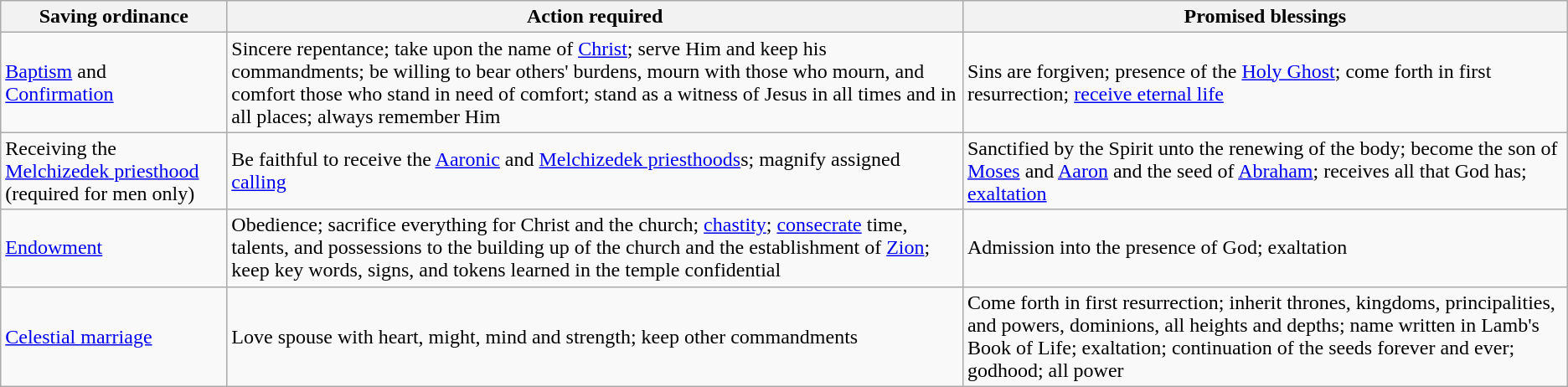<table class="wikitable">
<tr https://www.lds.org/topics/ordinances?lang=eng>
<th>Saving ordinance</th>
<th>Action required</th>
<th>Promised blessings</th>
</tr>
<tr>
<td><a href='#'>Baptism</a> and<br><a href='#'>Confirmation</a></td>
<td>Sincere repentance; take upon the name of <a href='#'>Christ</a>; serve Him and keep his commandments; be willing to bear others' burdens, mourn with those who mourn, and comfort those who stand in need of comfort; stand as a witness of Jesus in all times and in all places; always remember Him</td>
<td>Sins are forgiven; presence of the <a href='#'>Holy Ghost</a>; come forth in first resurrection; <a href='#'>receive eternal life</a></td>
</tr>
<tr>
<td>Receiving the <a href='#'>Melchizedek priesthood</a> (required for men only)</td>
<td>Be faithful to receive the <a href='#'>Aaronic</a> and <a href='#'>Melchizedek priesthoods</a>s; magnify assigned <a href='#'>calling</a></td>
<td>Sanctified by the Spirit unto the renewing of the body; become the son of <a href='#'>Moses</a> and <a href='#'>Aaron</a> and the seed of <a href='#'>Abraham</a>; receives all that God has; <a href='#'>exaltation</a></td>
</tr>
<tr>
<td><a href='#'>Endowment</a></td>
<td>Obedience; sacrifice everything for Christ and the church; <a href='#'>chastity</a>; <a href='#'>consecrate</a> time, talents, and possessions to the building up of the church and the establishment of <a href='#'>Zion</a>; keep key words, signs, and tokens learned in the temple confidential</td>
<td>Admission into the presence of God; exaltation</td>
</tr>
<tr>
<td><a href='#'>Celestial marriage</a></td>
<td>Love spouse with heart, might, mind and strength; keep other commandments</td>
<td>Come forth in first resurrection; inherit thrones, kingdoms, principalities, and powers, dominions, all heights and depths; name written in Lamb's Book of Life; exaltation; continuation of the seeds forever and ever; godhood; all power</td>
</tr>
</table>
